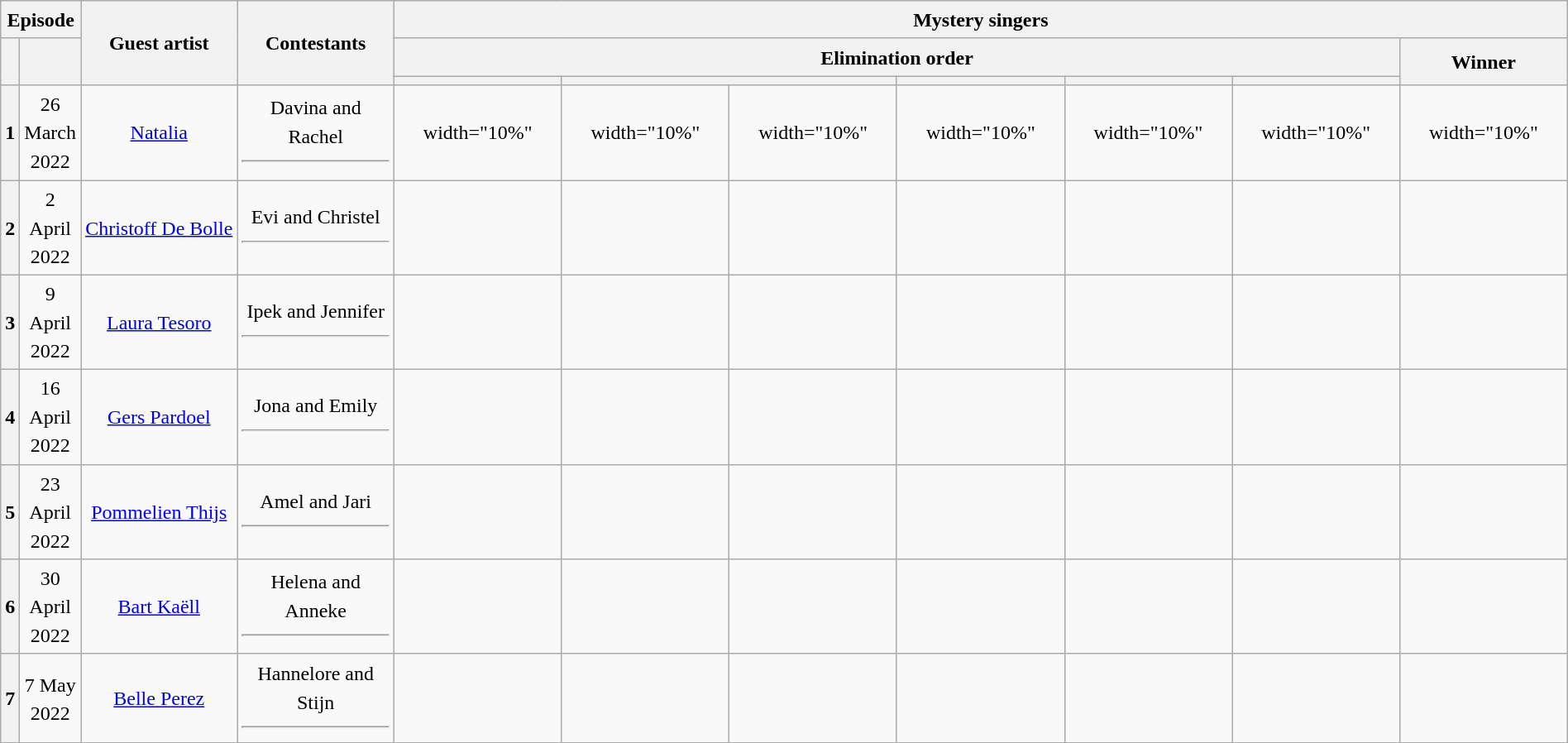<table class="wikitable plainrowheaders mw-collapsible" style="text-align:center; line-height:23px; width:100%;">
<tr>
<th colspan="2" width="1%">Episode</th>
<th rowspan="3" width="10%">Guest artist</th>
<th rowspan="3" width="10%">Contestants</th>
<th colspan="7">Mystery singers<br></th>
</tr>
<tr>
<th rowspan="2"></th>
<th rowspan="2"></th>
<th colspan="6">Elimination order</th>
<th rowspan="2">Winner</th>
</tr>
<tr>
<th></th>
<th colspan="2"></th>
<th></th>
<th></th>
<th></th>
</tr>
<tr>
<th>1</th>
<td>26 March 2022</td>
<td><a href='#'>Natalia</a><br></td>
<td>Davina and Rachel<hr></td>
<td>width="10%" </td>
<td>width="10%" </td>
<td>width="10%" </td>
<td>width="10%" </td>
<td>width="10%" </td>
<td>width="10%" </td>
<td>width="10%" </td>
</tr>
<tr>
<th>2</th>
<td>2 April 2022</td>
<td><a href='#'>Christoff De Bolle</a><br></td>
<td>Evi and Christel<hr></td>
<td></td>
<td></td>
<td></td>
<td></td>
<td></td>
<td></td>
<td></td>
</tr>
<tr>
<th>3</th>
<td>9 April 2022</td>
<td><a href='#'>Laura Tesoro</a><br></td>
<td>Ipek and Jennifer<hr></td>
<td></td>
<td></td>
<td></td>
<td></td>
<td></td>
<td></td>
<td></td>
</tr>
<tr>
<th>4</th>
<td>16 April 2022</td>
<td><a href='#'>Gers Pardoel</a></td>
<td>Jona and Emily<hr></td>
<td></td>
<td></td>
<td></td>
<td></td>
<td></td>
<td></td>
<td></td>
</tr>
<tr>
<th>5</th>
<td>23 April 2022</td>
<td><a href='#'>Pommelien Thijs</a></td>
<td>Amel and Jari<hr></td>
<td></td>
<td></td>
<td></td>
<td></td>
<td></td>
<td></td>
<td></td>
</tr>
<tr>
<th>6</th>
<td>30 April 2022</td>
<td><a href='#'>Bart Kaëll</a><br></td>
<td>Helena and Anneke<hr></td>
<td></td>
<td></td>
<td></td>
<td></td>
<td></td>
<td></td>
<td></td>
</tr>
<tr>
<th>7</th>
<td>7 May 2022</td>
<td><a href='#'>Belle Perez</a><br></td>
<td>Hannelore and Stijn<hr></td>
<td></td>
<td></td>
<td></td>
<td></td>
<td></td>
<td></td>
<td></td>
</tr>
</table>
